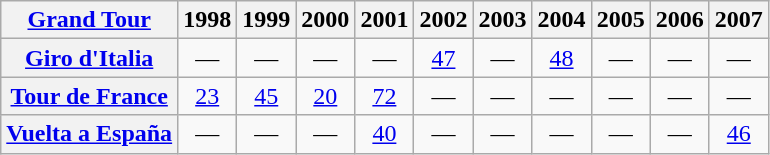<table class="wikitable plainrowheaders">
<tr>
<th scope="col"><a href='#'>Grand Tour</a></th>
<th scope="col">1998</th>
<th scope="col">1999</th>
<th scope="col">2000</th>
<th scope="col">2001</th>
<th scope="col">2002</th>
<th scope="col">2003</th>
<th scope="col">2004</th>
<th scope="col">2005</th>
<th scope="col">2006</th>
<th scope="col">2007</th>
</tr>
<tr style="text-align:center;">
<th scope="row"> <a href='#'>Giro d'Italia</a></th>
<td>—</td>
<td>—</td>
<td>—</td>
<td>—</td>
<td><a href='#'>47</a></td>
<td>—</td>
<td><a href='#'>48</a></td>
<td>—</td>
<td>—</td>
<td>—</td>
</tr>
<tr style="text-align:center;">
<th scope="row"> <a href='#'>Tour de France</a></th>
<td style="text-align:center;"><a href='#'>23</a></td>
<td style="text-align:center;"><a href='#'>45</a></td>
<td style="text-align:center;"><a href='#'>20</a></td>
<td style="text-align:center;"><a href='#'>72</a></td>
<td>—</td>
<td>—</td>
<td>—</td>
<td>—</td>
<td>—</td>
<td>—</td>
</tr>
<tr style="text-align:center;">
<th scope="row"> <a href='#'>Vuelta a España</a></th>
<td>—</td>
<td>—</td>
<td>—</td>
<td><a href='#'>40</a></td>
<td>—</td>
<td>—</td>
<td>—</td>
<td>—</td>
<td>—</td>
<td><a href='#'>46</a></td>
</tr>
</table>
